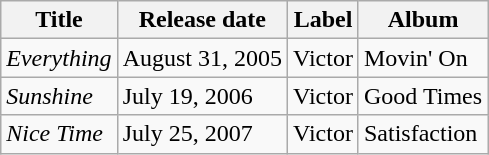<table class="wikitable">
<tr>
<th>Title</th>
<th>Release date</th>
<th>Label</th>
<th>Album</th>
</tr>
<tr>
<td><em>Everything</em></td>
<td>August 31, 2005</td>
<td>Victor</td>
<td>Movin' On</td>
</tr>
<tr>
<td><em>Sunshine</em></td>
<td>July 19, 2006</td>
<td>Victor</td>
<td>Good Times</td>
</tr>
<tr>
<td><em>Nice Time</em></td>
<td>July 25, 2007</td>
<td>Victor</td>
<td>Satisfaction</td>
</tr>
</table>
